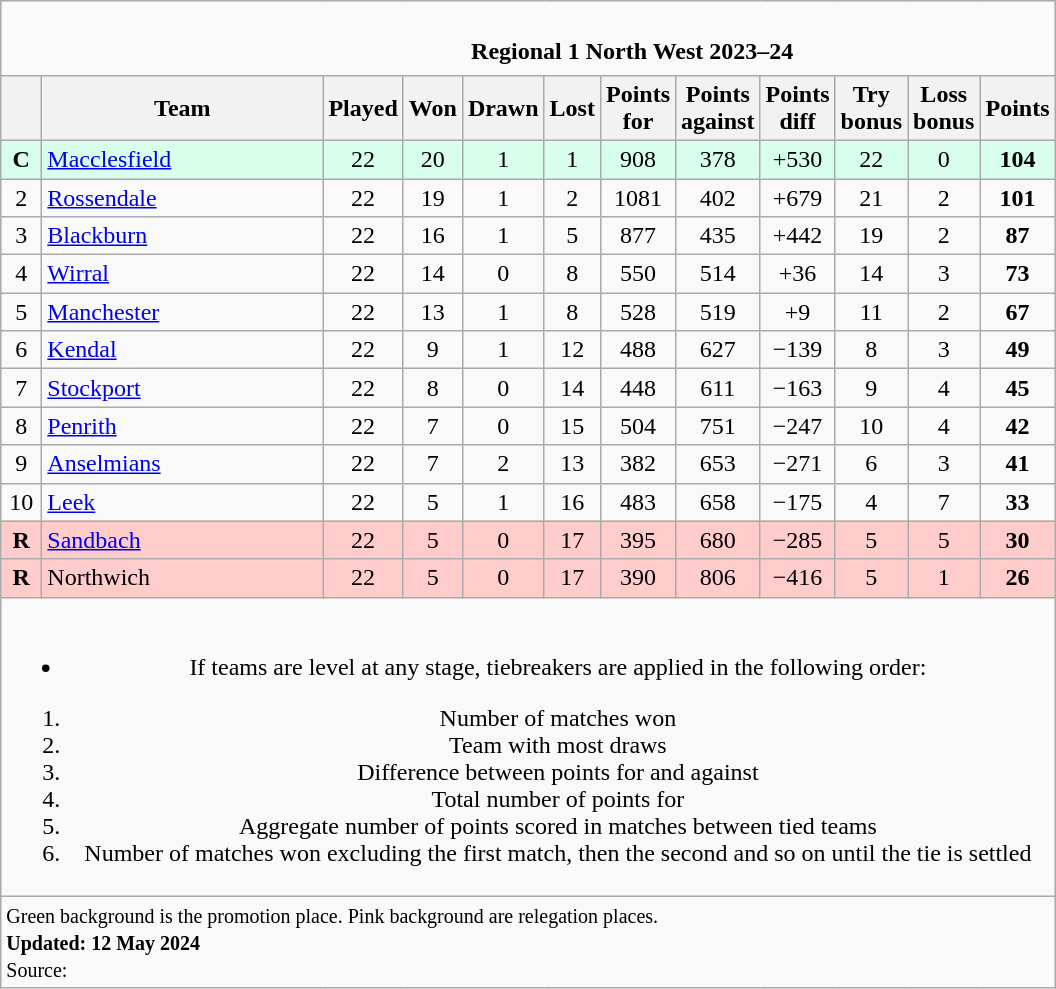<table class="wikitable" style="text-align: center;">
<tr>
<td colspan="15" cellpadding="0" cellspacing="0"><br><table border="0" width="100%" cellpadding="0" cellspacing="0">
<tr>
<td width=20% style="border:0px"></td>
<td style="border:0px"><strong>Regional 1 North West 2023–24</strong></td>
</tr>
</table>
</td>
</tr>
<tr>
<th bgcolor="#efefef" width="20"></th>
<th bgcolor="#efefef" width="180">Team</th>
<th bgcolor="#efefef" width="20">Played</th>
<th bgcolor="#efefef" width="20">Won</th>
<th bgcolor="#efefef" width="20">Drawn</th>
<th bgcolor="#efefef" width="20">Lost</th>
<th bgcolor="#efefef" width="25">Points for</th>
<th bgcolor="#efefef" width="20">Points against</th>
<th bgcolor="#efefef" width="20">Points diff</th>
<th bgcolor="#efefef" width="20">Try bonus</th>
<th bgcolor="#efefef" width="20">Loss bonus</th>
<th bgcolor="#efefef" width="20">Points</th>
</tr>
<tr bgcolor="#d8ffeb" align="center">
<td><strong>C</strong></td>
<td style="text-align:left;"><a href='#'>Macclesfield</a></td>
<td>22</td>
<td>20</td>
<td>1</td>
<td>1</td>
<td>908</td>
<td>378</td>
<td>+530</td>
<td>22</td>
<td>0</td>
<td><strong>104</strong></td>
</tr>
<tr>
<td>2</td>
<td style="text-align:left;"><a href='#'>Rossendale</a></td>
<td>22</td>
<td>19</td>
<td>1</td>
<td>2</td>
<td>1081</td>
<td>402</td>
<td>+679</td>
<td>21</td>
<td>2</td>
<td><strong>101</strong></td>
</tr>
<tr>
<td>3</td>
<td style="text-align:left;"><a href='#'>Blackburn</a></td>
<td>22</td>
<td>16</td>
<td>1</td>
<td>5</td>
<td>877</td>
<td>435</td>
<td>+442</td>
<td>19</td>
<td>2</td>
<td><strong>87</strong></td>
</tr>
<tr>
<td>4</td>
<td style="text-align:left;"><a href='#'>Wirral</a></td>
<td>22</td>
<td>14</td>
<td>0</td>
<td>8</td>
<td>550</td>
<td>514</td>
<td>+36</td>
<td>14</td>
<td>3</td>
<td><strong>73</strong></td>
</tr>
<tr>
<td>5</td>
<td style="text-align:left;"><a href='#'>Manchester</a></td>
<td>22</td>
<td>13</td>
<td>1</td>
<td>8</td>
<td>528</td>
<td>519</td>
<td>+9</td>
<td>11</td>
<td>2</td>
<td><strong>67</strong></td>
</tr>
<tr>
<td>6</td>
<td style="text-align:left;"><a href='#'>Kendal</a></td>
<td>22</td>
<td>9</td>
<td>1</td>
<td>12</td>
<td>488</td>
<td>627</td>
<td>−139</td>
<td>8</td>
<td>3</td>
<td><strong>49</strong></td>
</tr>
<tr>
<td>7</td>
<td style="text-align:left;"><a href='#'>Stockport</a></td>
<td>22</td>
<td>8</td>
<td>0</td>
<td>14</td>
<td>448</td>
<td>611</td>
<td>−163</td>
<td>9</td>
<td>4</td>
<td><strong>45</strong></td>
</tr>
<tr>
<td>8</td>
<td style="text-align:left;"><a href='#'>Penrith</a></td>
<td>22</td>
<td>7</td>
<td>0</td>
<td>15</td>
<td>504</td>
<td>751</td>
<td>−247</td>
<td>10</td>
<td>4</td>
<td><strong>42</strong></td>
</tr>
<tr>
<td>9</td>
<td style="text-align:left;"><a href='#'>Anselmians</a></td>
<td>22</td>
<td>7</td>
<td>2</td>
<td>13</td>
<td>382</td>
<td>653</td>
<td>−271</td>
<td>6</td>
<td>3</td>
<td><strong>41</strong></td>
</tr>
<tr>
<td>10</td>
<td style="text-align:left;"><a href='#'>Leek</a></td>
<td>22</td>
<td>5</td>
<td>1</td>
<td>16</td>
<td>483</td>
<td>658</td>
<td>−175</td>
<td>4</td>
<td>7</td>
<td><strong>33</strong></td>
</tr>
<tr style="background-color:#ffcccc;">
<td><strong>R</strong></td>
<td style="text-align:left;"><a href='#'>Sandbach</a></td>
<td>22</td>
<td>5</td>
<td>0</td>
<td>17</td>
<td>395</td>
<td>680</td>
<td>−285</td>
<td>5</td>
<td>5</td>
<td><strong>30</strong></td>
</tr>
<tr style="background-color:#ffcccc;">
<td><strong>R</strong></td>
<td style="text-align:left;">Northwich</td>
<td>22</td>
<td>5</td>
<td>0</td>
<td>17</td>
<td>390</td>
<td>806</td>
<td>−416</td>
<td>5</td>
<td>1</td>
<td><strong>26</strong></td>
</tr>
<tr>
<td colspan="15"><br><ul><li>If teams are level at any stage, tiebreakers are applied in the following order:</li></ul><ol><li>Number of matches won</li><li>Team with most draws</li><li>Difference between points for and against</li><li>Total number of points for</li><li>Aggregate number of points scored in matches between tied teams</li><li>Number of matches won excluding the first match, then the second and so on until the tie is settled</li></ol></td>
</tr>
<tr | style="text-align:left;" |>
<td colspan="15" style="border:0px"><small><span>Green background</span> is the promotion place. <span>Pink background</span> are relegation places.<br><strong>Updated: 12 May 2024</strong><br>Source:</small></td>
</tr>
</table>
